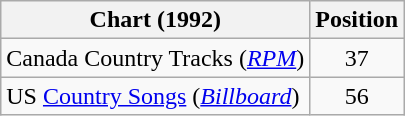<table class="wikitable sortable">
<tr>
<th scope="col">Chart (1992)</th>
<th scope="col">Position</th>
</tr>
<tr>
<td>Canada Country Tracks (<em><a href='#'>RPM</a></em>)</td>
<td align="center">37</td>
</tr>
<tr>
<td>US <a href='#'>Country Songs</a> (<em><a href='#'>Billboard</a></em>)</td>
<td align="center">56</td>
</tr>
</table>
